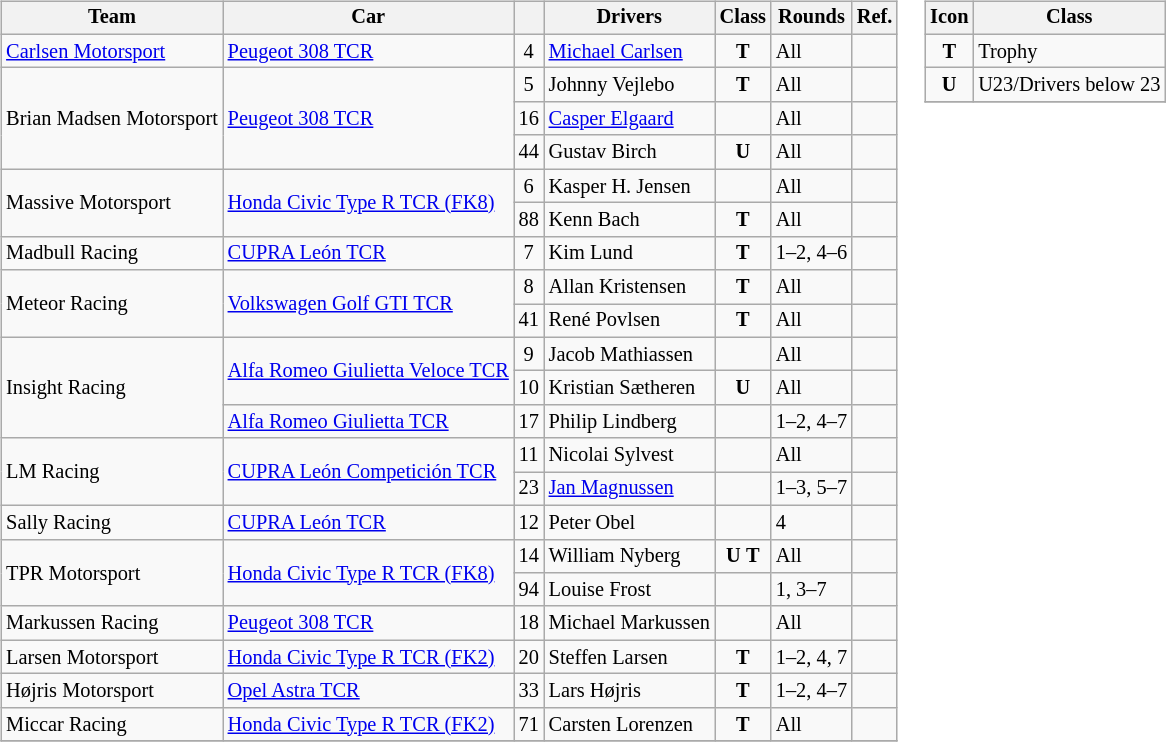<table>
<tr>
<td><br><table class="wikitable" style="font-size: 85%">
<tr>
<th>Team</th>
<th>Car</th>
<th></th>
<th>Drivers</th>
<th>Class</th>
<th>Rounds</th>
<th>Ref.</th>
</tr>
<tr>
<td> <a href='#'>Carlsen Motorsport</a></td>
<td><a href='#'>Peugeot 308 TCR</a></td>
<td align="center">4</td>
<td> <a href='#'>Michael Carlsen</a></td>
<td align="center"><strong><span>T</span></strong></td>
<td>All</td>
<td></td>
</tr>
<tr>
<td rowspan="3"> Brian Madsen Motorsport</td>
<td rowspan="3"><a href='#'>Peugeot 308 TCR</a></td>
<td align="center">5</td>
<td> Johnny Vejlebo</td>
<td align="center"><strong><span>T</span></strong></td>
<td>All</td>
<td></td>
</tr>
<tr>
<td align="center">16</td>
<td> <a href='#'>Casper Elgaard</a></td>
<td></td>
<td>All</td>
<td></td>
</tr>
<tr>
<td align="center">44</td>
<td> Gustav Birch</td>
<td align="center"><strong><span>U</span></strong></td>
<td>All</td>
<td></td>
</tr>
<tr>
<td rowspan="2"> Massive Motorsport</td>
<td rowspan="2"><a href='#'>Honda Civic Type R TCR (FK8)</a></td>
<td align="center">6</td>
<td> Kasper H. Jensen</td>
<td></td>
<td>All</td>
<td></td>
</tr>
<tr>
<td align="center">88</td>
<td> Kenn Bach</td>
<td align="center"><strong><span>T</span></strong></td>
<td>All</td>
<td></td>
</tr>
<tr>
<td> Madbull Racing</td>
<td><a href='#'>CUPRA León TCR</a></td>
<td align="center">7</td>
<td> Kim Lund</td>
<td align="center"><strong><span>T</span></strong></td>
<td>1–2, 4–6</td>
<td></td>
</tr>
<tr>
<td rowspan="2"> Meteor Racing</td>
<td rowspan="2"><a href='#'>Volkswagen Golf GTI TCR</a></td>
<td align="center">8</td>
<td> Allan Kristensen</td>
<td align="center"><strong><span>T</span></strong></td>
<td>All</td>
<td></td>
</tr>
<tr>
<td align="center">41</td>
<td> René Povlsen</td>
<td align="center"><strong><span>T</span></strong></td>
<td>All</td>
<td></td>
</tr>
<tr>
<td rowspan="3"> Insight Racing</td>
<td rowspan="2"><a href='#'>Alfa Romeo Giulietta Veloce TCR</a></td>
<td align="center">9</td>
<td> Jacob Mathiassen</td>
<td align="center"></td>
<td>All</td>
<td></td>
</tr>
<tr>
<td align="center">10</td>
<td> Kristian Sætheren</td>
<td align="center"><strong><span>U</span></strong></td>
<td>All</td>
<td></td>
</tr>
<tr>
<td><a href='#'>Alfa Romeo Giulietta TCR</a></td>
<td align="center">17</td>
<td> Philip Lindberg</td>
<td align="center"></td>
<td>1–2, 4–7</td>
<td></td>
</tr>
<tr>
<td rowspan="2"> LM Racing</td>
<td rowspan="2"><a href='#'>CUPRA León Competición TCR</a></td>
<td align="center">11</td>
<td> Nicolai Sylvest</td>
<td align="center"></td>
<td>All</td>
<td></td>
</tr>
<tr>
<td align="center">23</td>
<td> <a href='#'>Jan Magnussen</a></td>
<td align="center"></td>
<td>1–3, 5–7</td>
<td></td>
</tr>
<tr>
<td> Sally Racing</td>
<td><a href='#'>CUPRA León TCR</a></td>
<td align="center">12</td>
<td> Peter Obel</td>
<td align="center"></td>
<td>4</td>
<td></td>
</tr>
<tr>
<td rowspan="2"> TPR Motorsport</td>
<td rowspan="2"><a href='#'>Honda Civic Type R TCR (FK8)</a></td>
<td align="center">14</td>
<td> William Nyberg</td>
<td align="center"><strong><span>U</span></strong> <strong><span>T</span></strong></td>
<td>All</td>
<td></td>
</tr>
<tr>
<td align="center">94</td>
<td> Louise Frost</td>
<td align="center"></td>
<td>1, 3–7</td>
<td></td>
</tr>
<tr>
<td> Markussen Racing</td>
<td><a href='#'>Peugeot 308 TCR</a></td>
<td align="center">18</td>
<td> Michael Markussen</td>
<td></td>
<td>All</td>
<td></td>
</tr>
<tr>
<td> Larsen Motorsport</td>
<td><a href='#'>Honda Civic Type R TCR (FK2)</a></td>
<td align="center">20</td>
<td> Steffen Larsen</td>
<td align="center"><strong><span>T</span></strong></td>
<td>1–2, 4, 7</td>
<td></td>
</tr>
<tr>
<td> Højris Motorsport</td>
<td><a href='#'>Opel Astra TCR</a></td>
<td align="center">33</td>
<td> Lars Højris</td>
<td align="center"><strong><span>T</span></strong></td>
<td>1–2, 4–7</td>
<td></td>
</tr>
<tr>
<td> Miccar Racing</td>
<td><a href='#'>Honda Civic Type R TCR (FK2)</a></td>
<td align="center">71</td>
<td> Carsten Lorenzen</td>
<td align="center"><strong><span>T</span></strong></td>
<td>All</td>
<td></td>
</tr>
<tr>
</tr>
</table>
</td>
<td valign="top"><br><table class="wikitable" style="font-size: 85%">
<tr>
<th>Icon</th>
<th>Class</th>
</tr>
<tr>
<td align="center"><strong><span>T</span></strong></td>
<td nowrap>Trophy</td>
</tr>
<tr>
<td align="center"><strong><span>U</span></strong></td>
<td nowrap>U23/Drivers below 23</td>
</tr>
<tr>
</tr>
</table>
</td>
</tr>
</table>
